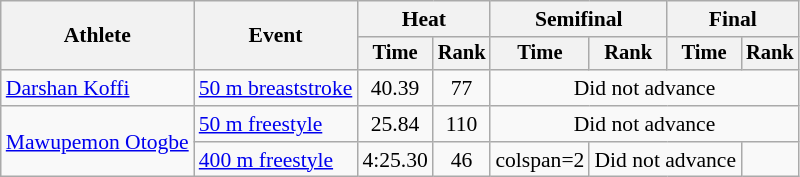<table class="wikitable" style="text-align:center; font-size:90%">
<tr>
<th rowspan="2">Athlete</th>
<th rowspan="2">Event</th>
<th colspan="2">Heat</th>
<th colspan="2">Semifinal</th>
<th colspan="2">Final</th>
</tr>
<tr style="font-size:95%">
<th>Time</th>
<th>Rank</th>
<th>Time</th>
<th>Rank</th>
<th>Time</th>
<th>Rank</th>
</tr>
<tr>
<td align=left><a href='#'>Darshan Koffi</a></td>
<td align=left><a href='#'>50 m breaststroke</a></td>
<td>40.39</td>
<td>77</td>
<td colspan=4>Did not advance</td>
</tr>
<tr>
<td align=left rowspan=2><a href='#'>Mawupemon Otogbe</a></td>
<td align=left><a href='#'>50 m freestyle</a></td>
<td>25.84</td>
<td>110</td>
<td colspan=4>Did not advance</td>
</tr>
<tr>
<td align=left><a href='#'>400 m freestyle</a></td>
<td>4:25.30</td>
<td>46</td>
<td>colspan=2</td>
<td colspan=2>Did not advance</td>
</tr>
</table>
